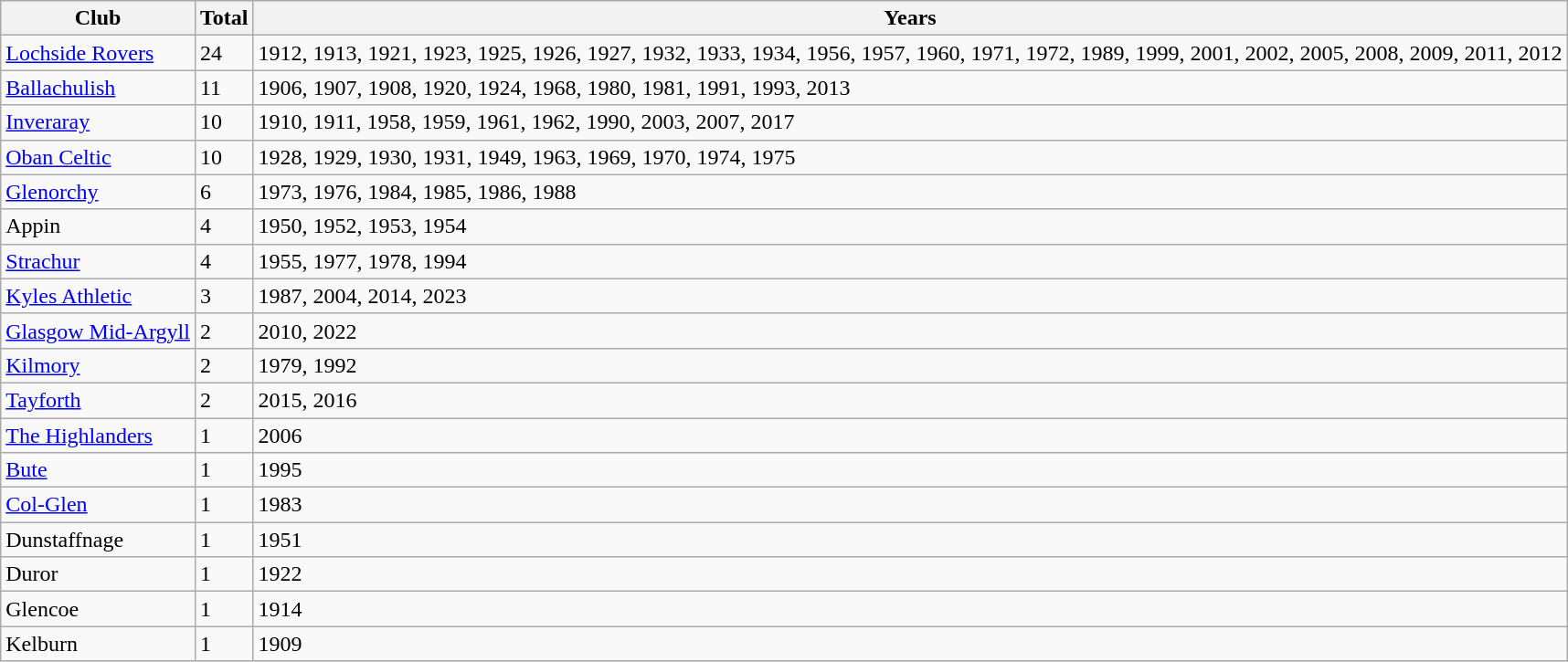<table class="wikitable sortable">
<tr>
<th>Club</th>
<th>Total</th>
<th>Years</th>
</tr>
<tr>
<td><a href='#'>Lochside Rovers</a></td>
<td>24</td>
<td>1912, 1913, 1921, 1923, 1925, 1926, 1927, 1932, 1933, 1934, 1956, 1957, 1960, 1971, 1972, 1989, 1999, 2001, 2002, 2005, 2008, 2009, 2011, 2012</td>
</tr>
<tr>
<td><a href='#'>Ballachulish</a></td>
<td>11</td>
<td>1906, 1907, 1908, 1920, 1924, 1968, 1980, 1981, 1991, 1993, 2013</td>
</tr>
<tr>
<td><a href='#'>Inveraray</a></td>
<td>10</td>
<td>1910, 1911, 1958, 1959, 1961, 1962, 1990, 2003, 2007, 2017</td>
</tr>
<tr>
<td><a href='#'>Oban Celtic</a></td>
<td>10</td>
<td>1928, 1929, 1930, 1931, 1949, 1963, 1969, 1970, 1974, 1975</td>
</tr>
<tr>
<td><a href='#'>Glenorchy</a></td>
<td>6</td>
<td>1973, 1976, 1984, 1985, 1986, 1988</td>
</tr>
<tr>
<td>Appin</td>
<td>4</td>
<td>1950, 1952, 1953, 1954</td>
</tr>
<tr>
<td><a href='#'>Strachur</a></td>
<td>4</td>
<td>1955, 1977, 1978, 1994</td>
</tr>
<tr>
<td><a href='#'>Kyles Athletic</a></td>
<td>3</td>
<td>1987, 2004, 2014, 2023</td>
</tr>
<tr>
<td><a href='#'>Glasgow Mid-Argyll</a></td>
<td>2</td>
<td>2010, 2022</td>
</tr>
<tr>
<td><a href='#'>Kilmory</a></td>
<td>2</td>
<td>1979, 1992</td>
</tr>
<tr>
<td><a href='#'>Tayforth</a></td>
<td>2</td>
<td>2015, 2016</td>
</tr>
<tr>
<td><a href='#'>The Highlanders</a></td>
<td>1</td>
<td>2006</td>
</tr>
<tr>
<td><a href='#'>Bute</a></td>
<td>1</td>
<td>1995</td>
</tr>
<tr>
<td><a href='#'>Col-Glen</a></td>
<td>1</td>
<td>1983</td>
</tr>
<tr>
<td>Dunstaffnage</td>
<td>1</td>
<td>1951</td>
</tr>
<tr>
<td>Duror</td>
<td>1</td>
<td>1922</td>
</tr>
<tr>
<td>Glencoe</td>
<td>1</td>
<td>1914</td>
</tr>
<tr>
<td>Kelburn</td>
<td>1</td>
<td>1909</td>
</tr>
</table>
